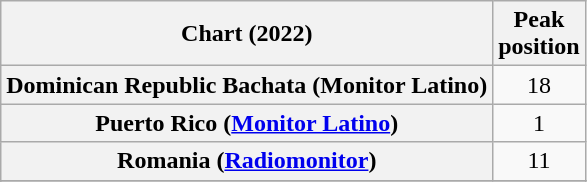<table class="wikitable sortable plainrowheaders" style="text-align:center">
<tr>
<th scope="col">Chart (2022)</th>
<th scope="col">Peak<br>position</th>
</tr>
<tr>
<th scope="row">Dominican Republic Bachata (Monitor Latino)</th>
<td align=center>18</td>
</tr>
<tr>
<th scope="row">Puerto Rico (<a href='#'>Monitor Latino</a>)</th>
<td align="center">1</td>
</tr>
<tr>
<th scope="row">Romania (<a href='#'>Radiomonitor</a>)</th>
<td>11</td>
</tr>
<tr>
</tr>
<tr>
</tr>
<tr>
</tr>
<tr>
</tr>
</table>
